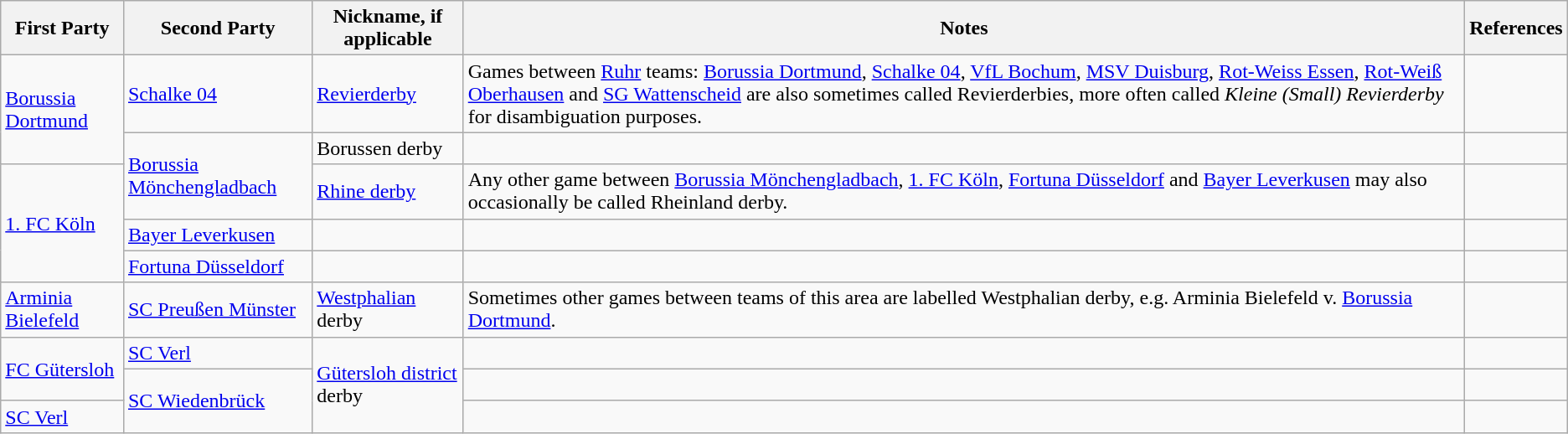<table class="wikitable">
<tr>
<th>First Party</th>
<th>Second Party</th>
<th>Nickname, if applicable</th>
<th>Notes</th>
<th>References</th>
</tr>
<tr>
<td rowspan=2><a href='#'>Borussia Dortmund</a></td>
<td><a href='#'>Schalke 04</a></td>
<td><a href='#'>Revierderby</a></td>
<td>Games between <a href='#'>Ruhr</a> teams: <a href='#'>Borussia Dortmund</a>, <a href='#'>Schalke 04</a>, <a href='#'>VfL Bochum</a>, <a href='#'>MSV Duisburg</a>, <a href='#'>Rot-Weiss Essen</a>, <a href='#'>Rot-Weiß Oberhausen</a> and <a href='#'>SG Wattenscheid</a> are also sometimes called Revierderbies, more often called <em>Kleine (Small) Revierderby</em> for disambiguation purposes.</td>
<td></td>
</tr>
<tr>
<td rowspan=2><a href='#'>Borussia Mönchengladbach</a></td>
<td>Borussen derby</td>
<td></td>
<td></td>
</tr>
<tr>
<td rowspan="3"><a href='#'>1. FC Köln</a></td>
<td><a href='#'>Rhine derby</a></td>
<td>Any other game between <a href='#'>Borussia Mönchengladbach</a>, <a href='#'>1. FC Köln</a>, <a href='#'>Fortuna Düsseldorf</a> and <a href='#'>Bayer Leverkusen</a> may also occasionally be called Rheinland derby.</td>
<td></td>
</tr>
<tr>
<td><a href='#'>Bayer Leverkusen</a></td>
<td></td>
<td></td>
<td></td>
</tr>
<tr>
<td><a href='#'>Fortuna Düsseldorf</a></td>
<td></td>
<td></td>
<td></td>
</tr>
<tr>
<td><a href='#'>Arminia Bielefeld</a></td>
<td><a href='#'>SC Preußen Münster</a></td>
<td><a href='#'>Westphalian</a> derby</td>
<td>Sometimes other games between teams of this area are labelled Westphalian derby, e.g. Arminia Bielefeld v. <a href='#'>Borussia Dortmund</a>.</td>
<td><br></td>
</tr>
<tr>
<td rowspan=2><a href='#'>FC Gütersloh</a></td>
<td><a href='#'>SC Verl</a></td>
<td rowspan=3><a href='#'>Gütersloh district</a> derby</td>
<td></td>
<td></td>
</tr>
<tr>
<td rowspan=2><a href='#'>SC Wiedenbrück</a></td>
<td></td>
<td> </td>
</tr>
<tr>
<td><a href='#'>SC Verl</a></td>
<td></td>
<td></td>
</tr>
</table>
